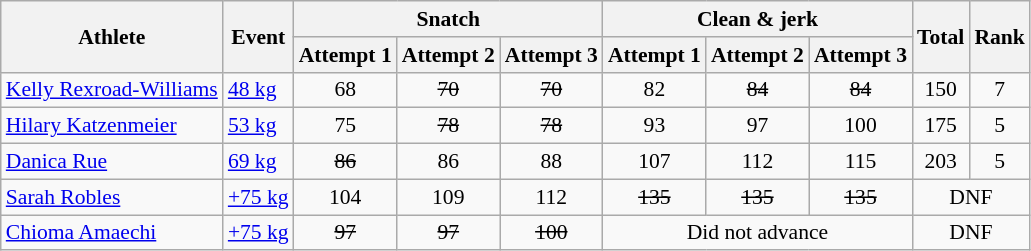<table class="wikitable" style="font-size:90%">
<tr>
<th rowspan=2>Athlete</th>
<th rowspan=2>Event</th>
<th colspan=3>Snatch</th>
<th colspan=3>Clean & jerk</th>
<th rowspan=2>Total</th>
<th rowspan=2>Rank</th>
</tr>
<tr>
<th>Attempt 1</th>
<th>Attempt 2</th>
<th>Attempt 3</th>
<th>Attempt 1</th>
<th>Attempt 2</th>
<th>Attempt 3</th>
</tr>
<tr align=center>
<td align=left><a href='#'>Kelly Rexroad-Williams</a></td>
<td align=left><a href='#'>48 kg</a></td>
<td>68</td>
<td><s>70</s></td>
<td><s>70</s></td>
<td>82</td>
<td><s>84</s></td>
<td><s>84</s></td>
<td>150</td>
<td>7</td>
</tr>
<tr align=center>
<td align=left><a href='#'>Hilary Katzenmeier</a></td>
<td align=left><a href='#'>53 kg</a></td>
<td>75</td>
<td><s>78</s></td>
<td><s>78</s></td>
<td>93</td>
<td>97</td>
<td>100</td>
<td>175</td>
<td>5</td>
</tr>
<tr align=center>
<td align=left><a href='#'>Danica Rue</a></td>
<td align=left><a href='#'>69 kg</a></td>
<td><s>86</s></td>
<td>86</td>
<td>88</td>
<td>107</td>
<td>112</td>
<td>115</td>
<td>203</td>
<td>5</td>
</tr>
<tr align=center>
<td align=left><a href='#'>Sarah Robles</a></td>
<td align=left><a href='#'>+75 kg</a></td>
<td>104</td>
<td>109</td>
<td>112</td>
<td><s>135</s></td>
<td><s>135</s></td>
<td><s>135</s></td>
<td colspan=2>DNF</td>
</tr>
<tr align=center>
<td align=left><a href='#'>Chioma Amaechi</a></td>
<td align=left><a href='#'>+75 kg</a></td>
<td><s>97</s></td>
<td><s>97</s></td>
<td><s>100</s></td>
<td colspan=3>Did not advance</td>
<td colspan=2>DNF</td>
</tr>
</table>
